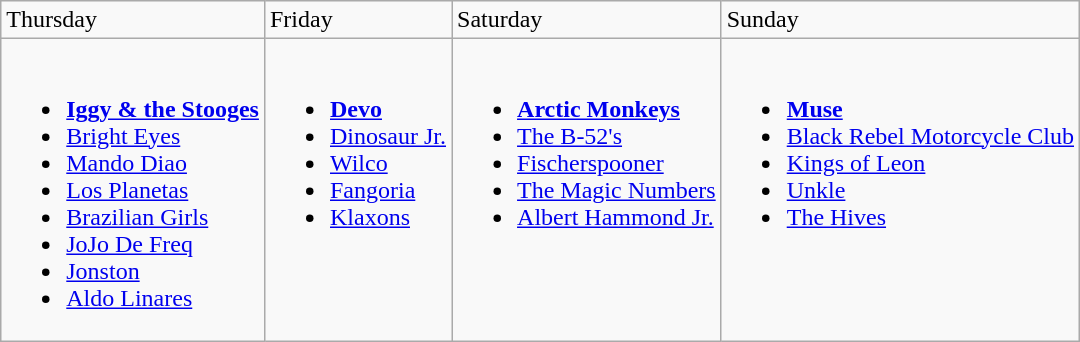<table class="wikitable">
<tr>
<td>Thursday</td>
<td>Friday</td>
<td>Saturday</td>
<td>Sunday</td>
</tr>
<tr valign="top">
<td><br><ul><li><strong><a href='#'>Iggy & the Stooges</a></strong></li><li><a href='#'>Bright Eyes</a></li><li><a href='#'>Mando Diao</a></li><li><a href='#'>Los Planetas</a></li><li><a href='#'>Brazilian Girls</a></li><li><a href='#'>JoJo De Freq</a></li><li><a href='#'>Jonston</a></li><li><a href='#'>Aldo Linares</a></li></ul></td>
<td><br><ul><li><strong><a href='#'>Devo</a></strong></li><li><a href='#'>Dinosaur Jr.</a></li><li><a href='#'>Wilco</a></li><li><a href='#'>Fangoria</a></li><li><a href='#'>Klaxons</a></li></ul></td>
<td><br><ul><li><strong><a href='#'>Arctic Monkeys</a></strong></li><li><a href='#'>The B-52's</a></li><li><a href='#'>Fischerspooner</a></li><li><a href='#'>The Magic Numbers</a></li><li><a href='#'>Albert Hammond Jr.</a></li></ul></td>
<td><br><ul><li><strong><a href='#'>Muse</a></strong></li><li><a href='#'>Black Rebel Motorcycle Club</a></li><li><a href='#'>Kings of Leon</a></li><li><a href='#'>Unkle</a></li><li><a href='#'>The Hives</a></li></ul></td>
</tr>
</table>
